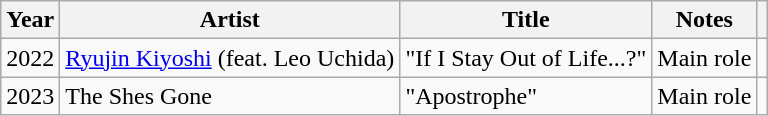<table class="wikitable sortable">
<tr>
<th>Year</th>
<th>Artist</th>
<th>Title</th>
<th>Notes</th>
<th class="unsortable"></th>
</tr>
<tr>
<td>2022</td>
<td><a href='#'>Ryujin Kiyoshi</a> (feat. Leo Uchida)</td>
<td>"If I Stay Out of Life...?"</td>
<td>Main role</td>
<td></td>
</tr>
<tr>
<td>2023</td>
<td>The Shes Gone</td>
<td>"Apostrophe"</td>
<td>Main role</td>
<td></td>
</tr>
</table>
